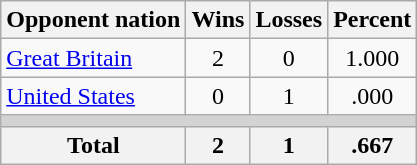<table class=wikitable>
<tr>
<th>Opponent nation</th>
<th>Wins</th>
<th>Losses</th>
<th>Percent</th>
</tr>
<tr align=center>
<td align=left><a href='#'>Great Britain</a></td>
<td>2</td>
<td>0</td>
<td>1.000</td>
</tr>
<tr align=center>
<td align=left><a href='#'>United States</a></td>
<td>0</td>
<td>1</td>
<td>.000</td>
</tr>
<tr>
<td colspan=4 bgcolor=lightgray></td>
</tr>
<tr>
<th>Total</th>
<th>2</th>
<th>1</th>
<th>.667</th>
</tr>
</table>
